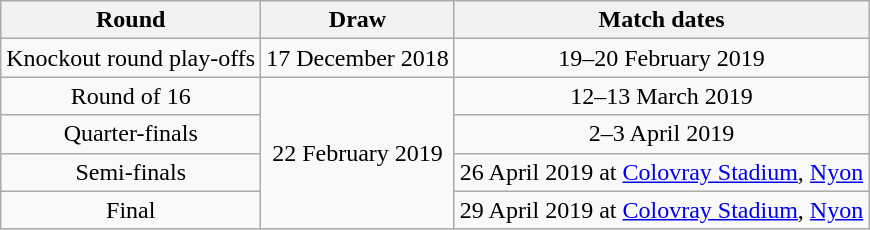<table class="wikitable" style="text-align:center">
<tr>
<th>Round</th>
<th>Draw</th>
<th>Match dates</th>
</tr>
<tr>
<td>Knockout round play-offs</td>
<td>17 December 2018</td>
<td>19–20 February 2019</td>
</tr>
<tr>
<td>Round of 16</td>
<td rowspan=4>22 February 2019</td>
<td>12–13 March 2019</td>
</tr>
<tr>
<td>Quarter-finals</td>
<td>2–3 April 2019</td>
</tr>
<tr>
<td>Semi-finals</td>
<td>26 April 2019 at <a href='#'>Colovray Stadium</a>, <a href='#'>Nyon</a></td>
</tr>
<tr>
<td>Final</td>
<td>29 April 2019 at <a href='#'>Colovray Stadium</a>, <a href='#'>Nyon</a></td>
</tr>
</table>
